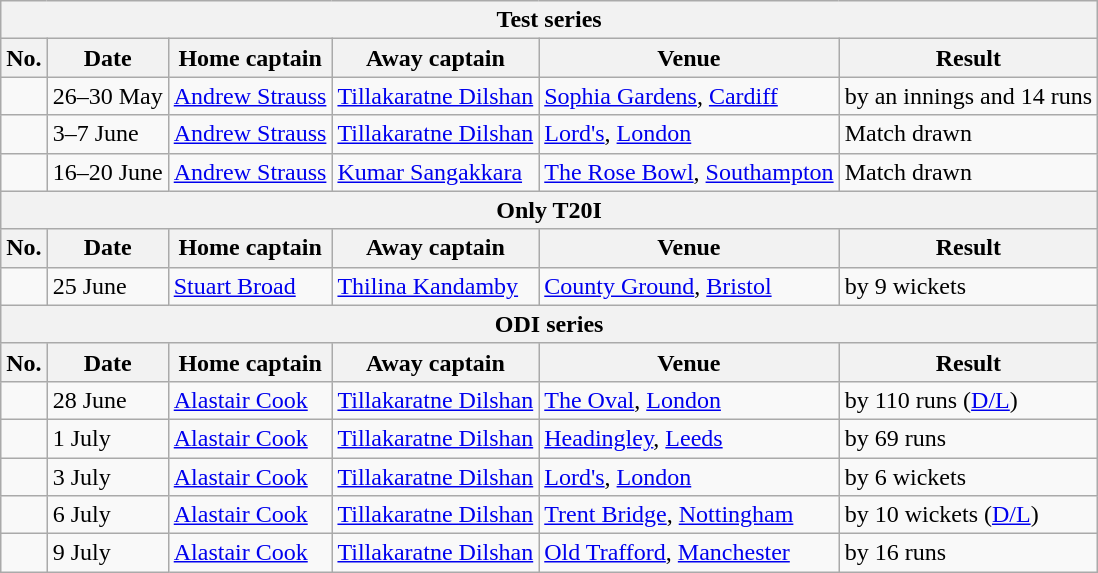<table class="wikitable">
<tr>
<th colspan="6">Test series</th>
</tr>
<tr>
<th>No.</th>
<th>Date</th>
<th>Home captain</th>
<th>Away captain</th>
<th>Venue</th>
<th>Result</th>
</tr>
<tr>
<td></td>
<td>26–30 May</td>
<td><a href='#'>Andrew Strauss</a></td>
<td><a href='#'>Tillakaratne Dilshan</a></td>
<td><a href='#'>Sophia Gardens</a>, <a href='#'>Cardiff</a></td>
<td> by an innings and 14 runs</td>
</tr>
<tr>
<td></td>
<td>3–7 June</td>
<td><a href='#'>Andrew Strauss</a></td>
<td><a href='#'>Tillakaratne Dilshan</a></td>
<td><a href='#'>Lord's</a>, <a href='#'>London</a></td>
<td>Match drawn</td>
</tr>
<tr>
<td></td>
<td>16–20 June</td>
<td><a href='#'>Andrew Strauss</a></td>
<td><a href='#'>Kumar Sangakkara</a></td>
<td><a href='#'>The Rose Bowl</a>, <a href='#'>Southampton</a></td>
<td>Match drawn</td>
</tr>
<tr>
<th colspan="6">Only T20I</th>
</tr>
<tr>
<th>No.</th>
<th>Date</th>
<th>Home captain</th>
<th>Away captain</th>
<th>Venue</th>
<th>Result</th>
</tr>
<tr>
<td></td>
<td>25 June</td>
<td><a href='#'>Stuart Broad</a></td>
<td><a href='#'>Thilina Kandamby</a></td>
<td><a href='#'>County Ground</a>, <a href='#'>Bristol</a></td>
<td> by 9 wickets</td>
</tr>
<tr>
<th colspan="6">ODI series</th>
</tr>
<tr>
<th>No.</th>
<th>Date</th>
<th>Home captain</th>
<th>Away captain</th>
<th>Venue</th>
<th>Result</th>
</tr>
<tr>
<td></td>
<td>28 June</td>
<td><a href='#'>Alastair Cook</a></td>
<td><a href='#'>Tillakaratne Dilshan</a></td>
<td><a href='#'>The Oval</a>, <a href='#'>London</a></td>
<td> by 110 runs (<a href='#'>D/L</a>)</td>
</tr>
<tr>
<td></td>
<td>1 July</td>
<td><a href='#'>Alastair Cook</a></td>
<td><a href='#'>Tillakaratne Dilshan</a></td>
<td><a href='#'>Headingley</a>, <a href='#'>Leeds</a></td>
<td> by 69 runs</td>
</tr>
<tr>
<td></td>
<td>3 July</td>
<td><a href='#'>Alastair Cook</a></td>
<td><a href='#'>Tillakaratne Dilshan</a></td>
<td><a href='#'>Lord's</a>, <a href='#'>London</a></td>
<td> by 6 wickets</td>
</tr>
<tr>
<td></td>
<td>6 July</td>
<td><a href='#'>Alastair Cook</a></td>
<td><a href='#'>Tillakaratne Dilshan</a></td>
<td><a href='#'>Trent Bridge</a>, <a href='#'>Nottingham</a></td>
<td> by 10 wickets (<a href='#'>D/L</a>)</td>
</tr>
<tr>
<td></td>
<td>9 July</td>
<td><a href='#'>Alastair Cook</a></td>
<td><a href='#'>Tillakaratne Dilshan</a></td>
<td><a href='#'>Old Trafford</a>, <a href='#'>Manchester</a></td>
<td> by 16 runs</td>
</tr>
</table>
